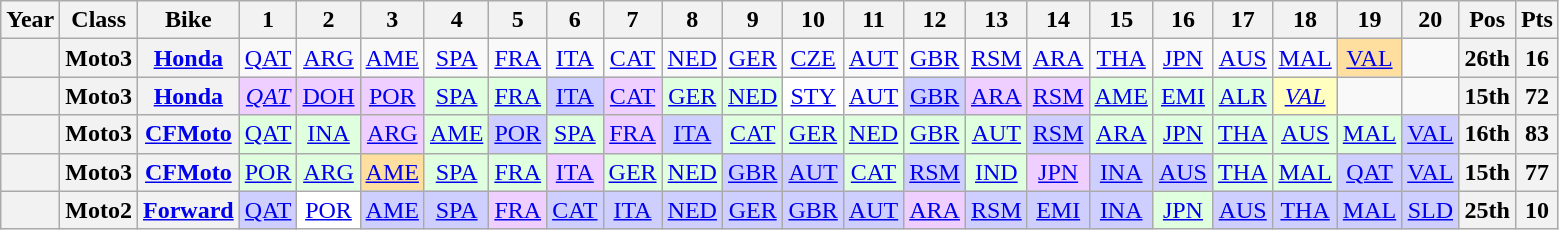<table class="wikitable" style="text-align:center">
<tr>
<th>Year</th>
<th>Class</th>
<th>Bike</th>
<th>1</th>
<th>2</th>
<th>3</th>
<th>4</th>
<th>5</th>
<th>6</th>
<th>7</th>
<th>8</th>
<th>9</th>
<th>10</th>
<th>11</th>
<th>12</th>
<th>13</th>
<th>14</th>
<th>15</th>
<th>16</th>
<th>17</th>
<th>18</th>
<th>19</th>
<th>20</th>
<th>Pos</th>
<th>Pts</th>
</tr>
<tr>
<th></th>
<th>Moto3</th>
<th><a href='#'>Honda</a></th>
<td><a href='#'>QAT</a></td>
<td><a href='#'>ARG</a></td>
<td><a href='#'>AME</a></td>
<td><a href='#'>SPA</a></td>
<td><a href='#'>FRA</a></td>
<td><a href='#'>ITA</a></td>
<td><a href='#'>CAT</a></td>
<td><a href='#'>NED</a></td>
<td><a href='#'>GER</a></td>
<td><a href='#'>CZE</a></td>
<td><a href='#'>AUT</a></td>
<td><a href='#'>GBR</a></td>
<td><a href='#'>RSM</a></td>
<td><a href='#'>ARA</a></td>
<td><a href='#'>THA</a></td>
<td><a href='#'>JPN</a></td>
<td><a href='#'>AUS</a></td>
<td><a href='#'>MAL</a></td>
<td style="background:#ffdf9f;"><a href='#'>VAL</a><br></td>
<td></td>
<th>26th</th>
<th>16</th>
</tr>
<tr>
<th></th>
<th>Moto3</th>
<th><a href='#'>Honda</a></th>
<td style="background:#efcfff;"><em><a href='#'>QAT</a></em><br></td>
<td style="background:#efcfff;"><a href='#'>DOH</a><br></td>
<td style="background:#efcfff;"><a href='#'>POR</a><br></td>
<td style="background:#dfffdf;"><a href='#'>SPA</a><br></td>
<td style="background:#dfffdf;"><a href='#'>FRA</a><br></td>
<td style="background:#cfcfff;"><a href='#'>ITA</a><br></td>
<td style="background:#efcfff;"><a href='#'>CAT</a><br></td>
<td style="background:#dfffdf;"><a href='#'>GER</a><br></td>
<td style="background:#dfffdf;"><a href='#'>NED</a><br></td>
<td style="background:#ffffff;"><a href='#'>STY</a><br></td>
<td><a href='#'>AUT</a></td>
<td style="background:#cfcfff;"><a href='#'>GBR</a><br></td>
<td style="background:#efcfff;"><a href='#'>ARA</a><br></td>
<td style="background:#efcfff;"><a href='#'>RSM</a><br></td>
<td style="background:#dfffdf;"><a href='#'>AME</a><br></td>
<td style="background:#dfffdf;"><a href='#'>EMI</a><br></td>
<td style="background:#dfffdf;"><a href='#'>ALR</a><br></td>
<td style="background:#ffffbf;"><em><a href='#'>VAL</a></em><br></td>
<td></td>
<td></td>
<th>15th</th>
<th>72</th>
</tr>
<tr>
<th></th>
<th>Moto3</th>
<th><a href='#'>CFMoto</a></th>
<td style="background:#dfffdf;"><a href='#'>QAT</a><br></td>
<td style="background:#dfffdf;"><a href='#'>INA</a><br></td>
<td style="background:#efcfff;"><a href='#'>ARG</a><br></td>
<td style="background:#dfffdf;"><a href='#'>AME</a><br></td>
<td style="background:#cfcfff;"><a href='#'>POR</a><br></td>
<td style="background:#dfffdf;"><a href='#'>SPA</a><br></td>
<td style="background:#efcfff;"><a href='#'>FRA</a><br></td>
<td style="background:#cfcfff;"><a href='#'>ITA</a><br></td>
<td style="background:#dfffdf;"><a href='#'>CAT</a><br></td>
<td style="background:#dfffdf;"><a href='#'>GER</a><br></td>
<td style="background:#dfffdf;"><a href='#'>NED</a><br></td>
<td style="background:#dfffdf;"><a href='#'>GBR</a><br></td>
<td style="background:#dfffdf;"><a href='#'>AUT</a><br></td>
<td style="background:#cfcfff;"><a href='#'>RSM</a><br></td>
<td style="background:#dfffdf;"><a href='#'>ARA</a><br></td>
<td style="background:#dfffdf;"><a href='#'>JPN</a><br></td>
<td style="background:#dfffdf;"><a href='#'>THA</a><br></td>
<td style="background:#dfffdf;"><a href='#'>AUS</a><br></td>
<td style="background:#dfffdf;"><a href='#'>MAL</a><br></td>
<td style="background:#cfcfff;"><a href='#'>VAL</a><br></td>
<th>16th</th>
<th>83</th>
</tr>
<tr>
<th></th>
<th>Moto3</th>
<th><a href='#'>CFMoto</a></th>
<td style="background:#dfffdf;"><a href='#'>POR</a><br></td>
<td style="background:#dfffdf;"><a href='#'>ARG</a><br></td>
<td style="background:#ffdf9f;"><a href='#'>AME</a><br></td>
<td style="background:#dfffdf;"><a href='#'>SPA</a><br></td>
<td style="background:#dfffdf;"><a href='#'>FRA</a><br></td>
<td style="background:#efcfff;"><a href='#'>ITA</a><br></td>
<td style="background:#dfffdf;"><a href='#'>GER</a><br></td>
<td style="background:#dfffdf;"><a href='#'>NED</a><br></td>
<td style="background:#cfcfff;"><a href='#'>GBR</a><br></td>
<td style="background:#cfcfff;"><a href='#'>AUT</a><br></td>
<td style="background:#dfffdf;"><a href='#'>CAT</a><br></td>
<td style="background:#cfcfff;"><a href='#'>RSM</a><br></td>
<td style="background:#dfffdf;"><a href='#'>IND</a><br></td>
<td style="background:#efcfff;"><a href='#'>JPN</a><br></td>
<td style="background:#cfcfff;"><a href='#'>INA</a><br></td>
<td style="background:#cfcfff;"><a href='#'>AUS</a><br></td>
<td style="background:#dfffdf;"><a href='#'>THA</a><br></td>
<td style="background:#dfffdf;"><a href='#'>MAL</a><br></td>
<td style="background:#cfcfff;"><a href='#'>QAT</a><br></td>
<td style="background:#cfcfff;"><a href='#'>VAL</a><br></td>
<th>15th</th>
<th>77</th>
</tr>
<tr>
<th></th>
<th>Moto2</th>
<th><a href='#'>Forward</a></th>
<td style="background:#cfcfff;"><a href='#'>QAT</a><br></td>
<td style="background:#ffffff;"><a href='#'>POR</a><br></td>
<td style="background:#cfcfff;"><a href='#'>AME</a><br></td>
<td style="background:#cfcfff;"><a href='#'>SPA</a><br></td>
<td style="background:#efcfff;"><a href='#'>FRA</a><br></td>
<td style="background:#cfcfff;"><a href='#'>CAT</a><br></td>
<td style="background:#cfcfff;"><a href='#'>ITA</a><br></td>
<td style="background:#cfcfff;"><a href='#'>NED</a><br></td>
<td style="background:#cfcfff;"><a href='#'>GER</a><br></td>
<td style="background:#cfcfff;"><a href='#'>GBR</a><br></td>
<td style="background:#cfcfff;"><a href='#'>AUT</a><br></td>
<td style="background:#efcfff;"><a href='#'>ARA</a><br></td>
<td style="background:#cfcfff;"><a href='#'>RSM</a><br></td>
<td style="background:#cfcfff;"><a href='#'>EMI</a><br></td>
<td style="background:#cfcfff;"><a href='#'>INA</a><br></td>
<td style="background:#dfffdf;"><a href='#'>JPN</a><br></td>
<td style="background:#cfcfff;"><a href='#'>AUS</a><br></td>
<td style="background:#cfcfff;"><a href='#'>THA</a><br></td>
<td style="background:#cfcfff;"><a href='#'>MAL</a><br></td>
<td style="background:#cfcfff;"><a href='#'>SLD</a><br></td>
<th>25th</th>
<th>10</th>
</tr>
</table>
